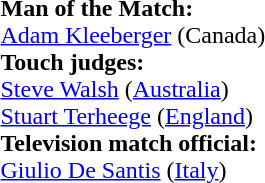<table width=100%>
<tr>
<td><br><strong>Man of the Match:</strong>
<br><a href='#'>Adam Kleeberger</a> (Canada)<br><strong>Touch judges:</strong>
<br><a href='#'>Steve Walsh</a> (<a href='#'>Australia</a>)
<br><a href='#'>Stuart Terheege</a> (<a href='#'>England</a>)
<br><strong>Television match official:</strong>
<br><a href='#'>Giulio De Santis</a> (<a href='#'>Italy</a>)</td>
</tr>
</table>
